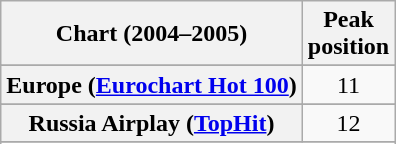<table class="wikitable sortable plainrowheaders" style="text-align:center">
<tr>
<th>Chart (2004–2005)</th>
<th>Peak<br>position</th>
</tr>
<tr>
</tr>
<tr>
</tr>
<tr>
</tr>
<tr>
<th scope="row">Europe (<a href='#'>Eurochart Hot 100</a>)</th>
<td>11</td>
</tr>
<tr>
</tr>
<tr>
</tr>
<tr>
</tr>
<tr>
</tr>
<tr>
</tr>
<tr>
</tr>
<tr>
<th scope="row">Russia Airplay (<a href='#'>TopHit</a>)</th>
<td>12</td>
</tr>
<tr>
</tr>
<tr>
</tr>
<tr>
</tr>
<tr>
</tr>
</table>
